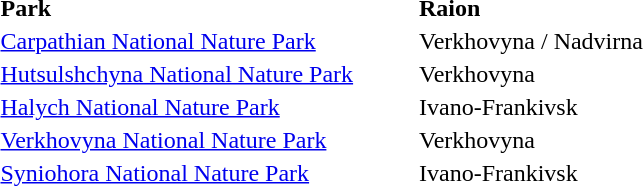<table class=toccolours>
<tr align=left>
<th style="width:275px;">Park</th>
<th>Raion</th>
</tr>
<tr>
<td><a href='#'>Carpathian National Nature Park</a></td>
<td>Verkhovyna / Nadvirna</td>
</tr>
<tr>
<td><a href='#'>Hutsulshchyna National Nature Park</a></td>
<td>Verkhovyna</td>
</tr>
<tr>
<td><a href='#'>Halych National Nature Park</a></td>
<td>Ivano-Frankivsk</td>
</tr>
<tr>
<td><a href='#'>Verkhovyna National Nature Park</a></td>
<td>Verkhovyna</td>
</tr>
<tr>
<td><a href='#'>Syniohora National Nature Park</a></td>
<td>Ivano-Frankivsk</td>
</tr>
</table>
